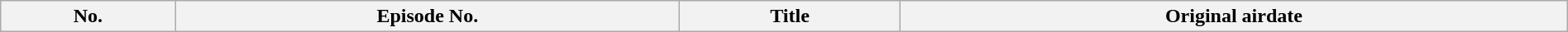<table class="wikitable plainrowheaders" style="width:100%; margin:auto;">
<tr>
<th>No.</th>
<th>Episode No.</th>
<th>Title</th>
<th>Original airdate<br>






</th>
</tr>
</table>
